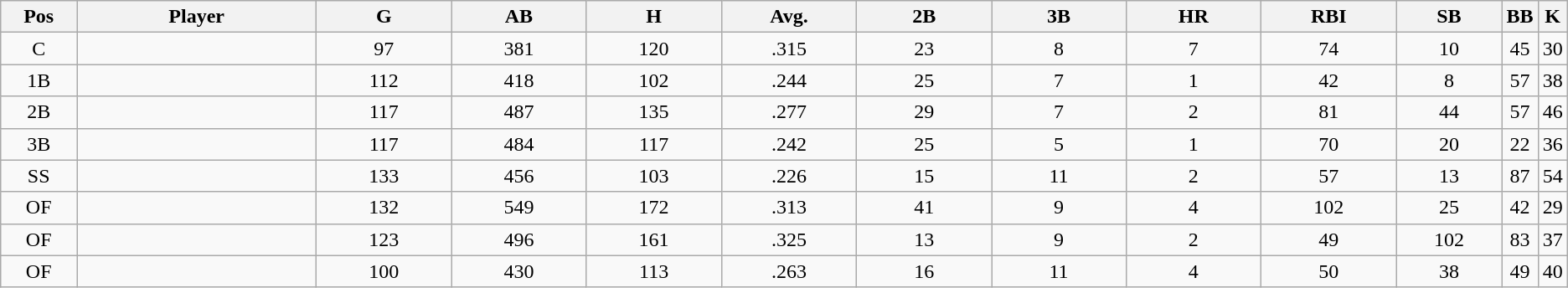<table class="wikitable sortable">
<tr>
<th bgcolor="#DDDDFF" width="5%">Pos</th>
<th bgcolor="#DDDDFF" width="16%">Player</th>
<th bgcolor="#DDDDFF" width="9%">G</th>
<th bgcolor="#DDDDFF" width="9%">AB</th>
<th bgcolor="#DDDDFF" width="9%">H</th>
<th bgcolor="#DDDDFF" width="9%">Avg.</th>
<th bgcolor="#DDDDFF" width="9%">2B</th>
<th bgcolor="#DDDDFF" width="9%">3B</th>
<th bgcolor="#DDDDFF" width="9%">HR</th>
<th bgcolor="#DDDDFF" width="9%">RBI</th>
<th bgcolor="#DDDDFF" width="9%">SB</th>
<th bgcolor="#DDDDFF" width="9%">BB</th>
<th bgcolor="#DDDDFF" width="9%">K</th>
</tr>
<tr align="center">
<td>C</td>
<td></td>
<td>97</td>
<td>381</td>
<td>120</td>
<td>.315</td>
<td>23</td>
<td>8</td>
<td>7</td>
<td>74</td>
<td>10</td>
<td>45</td>
<td>30</td>
</tr>
<tr align="center">
<td>1B</td>
<td></td>
<td>112</td>
<td>418</td>
<td>102</td>
<td>.244</td>
<td>25</td>
<td>7</td>
<td>1</td>
<td>42</td>
<td>8</td>
<td>57</td>
<td>38</td>
</tr>
<tr align="center">
<td>2B</td>
<td></td>
<td>117</td>
<td>487</td>
<td>135</td>
<td>.277</td>
<td>29</td>
<td>7</td>
<td>2</td>
<td>81</td>
<td>44</td>
<td>57</td>
<td>46</td>
</tr>
<tr align="center">
<td>3B</td>
<td></td>
<td>117</td>
<td>484</td>
<td>117</td>
<td>.242</td>
<td>25</td>
<td>5</td>
<td>1</td>
<td>70</td>
<td>20</td>
<td>22</td>
<td>36</td>
</tr>
<tr align="center">
<td>SS</td>
<td></td>
<td>133</td>
<td>456</td>
<td>103</td>
<td>.226</td>
<td>15</td>
<td>11</td>
<td>2</td>
<td>57</td>
<td>13</td>
<td>87</td>
<td>54</td>
</tr>
<tr align="center">
<td>OF</td>
<td></td>
<td>132</td>
<td>549</td>
<td>172</td>
<td>.313</td>
<td>41</td>
<td>9</td>
<td>4</td>
<td>102</td>
<td>25</td>
<td>42</td>
<td>29</td>
</tr>
<tr align="center">
<td>OF</td>
<td></td>
<td>123</td>
<td>496</td>
<td>161</td>
<td>.325</td>
<td>13</td>
<td>9</td>
<td>2</td>
<td>49</td>
<td>102</td>
<td>83</td>
<td>37</td>
</tr>
<tr align="center">
<td>OF</td>
<td></td>
<td>100</td>
<td>430</td>
<td>113</td>
<td>.263</td>
<td>16</td>
<td>11</td>
<td>4</td>
<td>50</td>
<td>38</td>
<td>49</td>
<td>40</td>
</tr>
</table>
